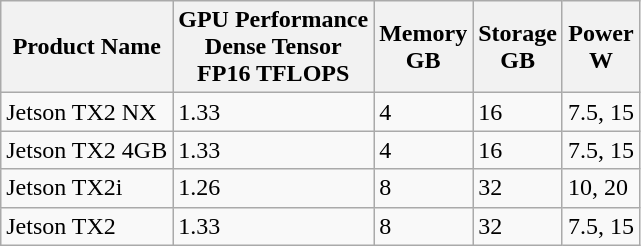<table class="wikitable">
<tr>
<th>Product Name</th>
<th>GPU Performance<br>Dense Tensor<br>FP16 TFLOPS</th>
<th>Memory<br>GB</th>
<th>Storage<br>GB</th>
<th>Power<br>W</th>
</tr>
<tr>
<td>Jetson TX2 NX</td>
<td>1.33</td>
<td>4</td>
<td>16</td>
<td>7.5, 15</td>
</tr>
<tr>
<td>Jetson TX2 4GB</td>
<td>1.33</td>
<td>4</td>
<td>16</td>
<td>7.5, 15</td>
</tr>
<tr>
<td>Jetson TX2i</td>
<td>1.26</td>
<td>8</td>
<td>32</td>
<td>10, 20</td>
</tr>
<tr>
<td>Jetson TX2</td>
<td>1.33</td>
<td>8</td>
<td>32</td>
<td>7.5, 15</td>
</tr>
</table>
